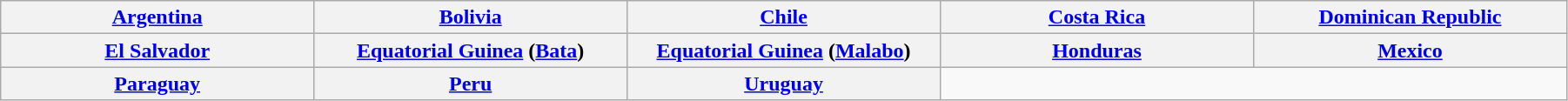<table Class = "wikitable" width = 95%>
<tr>
<th width = "20%"><a href='#'>Argentina</a></th>
<th width = "20%"><a href='#'>Bolivia</a></th>
<th width = "20%"><a href='#'>Chile</a></th>
<th width = "20%"><a href='#'>Costa Rica</a></th>
<th width = "20%"><a href='#'>Dominican Republic</a></th>
</tr>
<tr>
<th width = "20%"><a href='#'>El Salvador</a></th>
<th width = "20%"><a href='#'>Equatorial Guinea</a> (<a href='#'>Bata</a>)</th>
<th width = "20%"><a href='#'>Equatorial Guinea</a> (<a href='#'>Malabo</a>)</th>
<th width = "20%"><a href='#'>Honduras</a></th>
<th width = "20%"><a href='#'>Mexico</a></th>
</tr>
<tr>
<th width = "20%"><a href='#'>Paraguay</a></th>
<th width = "20%"><a href='#'>Peru</a></th>
<th width = "20%"><a href='#'>Uruguay</a></th>
</tr>
</table>
